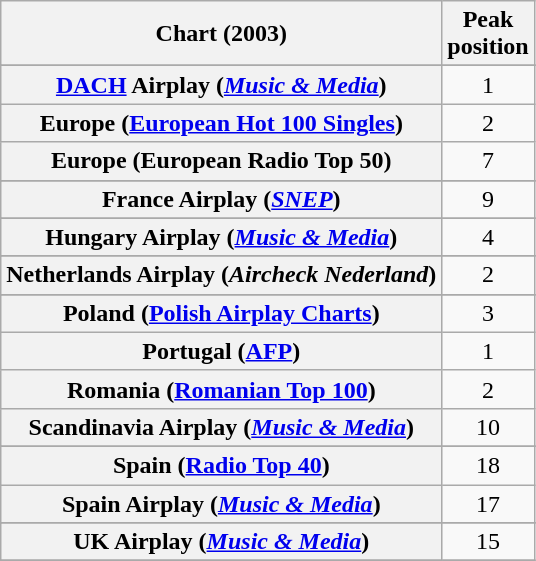<table class="wikitable sortable plainrowheaders" style="text-align:center">
<tr>
<th scope="col">Chart (2003)</th>
<th scope="col">Peak<br> position</th>
</tr>
<tr>
</tr>
<tr>
</tr>
<tr>
</tr>
<tr>
</tr>
<tr>
<th scope="row"><a href='#'>DACH</a> Airplay (<em><a href='#'>Music & Media</a></em>)</th>
<td>1</td>
</tr>
<tr>
<th scope="row">Europe (<a href='#'>European Hot 100 Singles</a>)</th>
<td>2</td>
</tr>
<tr>
<th scope="row">Europe (European Radio Top 50)</th>
<td>7</td>
</tr>
<tr>
</tr>
<tr>
<th scope="row">France Airplay (<em><a href='#'>SNEP</a></em>)</th>
<td>9</td>
</tr>
<tr>
</tr>
<tr>
</tr>
<tr>
<th scope="row">Hungary Airplay (<em><a href='#'>Music & Media</a></em>)</th>
<td>4</td>
</tr>
<tr>
</tr>
<tr>
</tr>
<tr>
<th scope="row">Netherlands Airplay (<em>Aircheck Nederland</em>)</th>
<td>2</td>
</tr>
<tr>
</tr>
<tr>
</tr>
<tr>
</tr>
<tr>
<th scope="row">Poland (<a href='#'>Polish Airplay Charts</a>)</th>
<td>3</td>
</tr>
<tr>
<th scope="row">Portugal (<a href='#'>AFP</a>)</th>
<td>1</td>
</tr>
<tr>
<th scope="row">Romania (<a href='#'>Romanian Top 100</a>)</th>
<td>2</td>
</tr>
<tr>
<th scope="row">Scandinavia Airplay (<em><a href='#'>Music & Media</a></em>)</th>
<td>10</td>
</tr>
<tr>
</tr>
<tr>
<th scope="row">Spain (<a href='#'>Radio Top 40</a>)</th>
<td>18</td>
</tr>
<tr>
<th scope="row">Spain Airplay (<em><a href='#'>Music & Media</a></em>)</th>
<td>17</td>
</tr>
<tr>
</tr>
<tr>
</tr>
<tr>
<th scope="row">UK Airplay (<em><a href='#'>Music & Media</a></em>)</th>
<td>15</td>
</tr>
<tr>
</tr>
</table>
